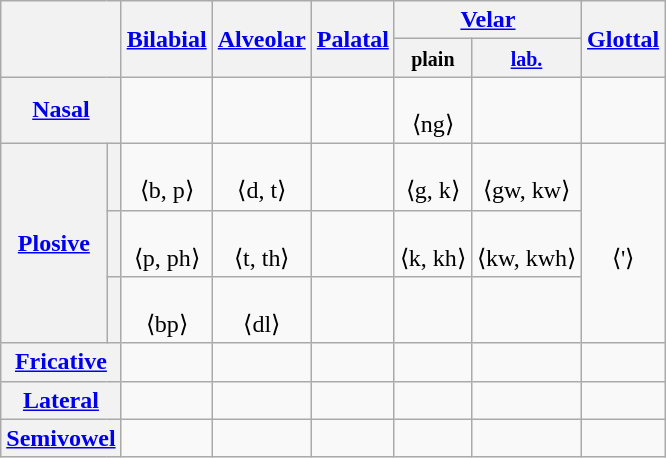<table class="wikitable" style="text-align:center;">
<tr>
<th colspan="2" rowspan="2"></th>
<th rowspan="2"><a href='#'>Bilabial</a></th>
<th rowspan="2"><a href='#'>Alveolar</a></th>
<th rowspan="2"><a href='#'>Palatal</a></th>
<th colspan="2"><a href='#'>Velar</a></th>
<th rowspan="2"><a href='#'>Glottal</a></th>
</tr>
<tr>
<th><small>plain</small></th>
<th><small><a href='#'>lab.</a></small></th>
</tr>
<tr>
<th colspan="2"><a href='#'>Nasal</a></th>
<td></td>
<td></td>
<td></td>
<td><br>⟨ng⟩</td>
<td></td>
<td></td>
</tr>
<tr>
<th rowspan="3"><a href='#'>Plosive</a></th>
<th></th>
<td><br>⟨b, p⟩</td>
<td><br>⟨d, t⟩</td>
<td></td>
<td><br>⟨g, k⟩</td>
<td><br>⟨gw, kw⟩</td>
<td rowspan="3"><br>⟨'⟩</td>
</tr>
<tr>
<th></th>
<td><br>⟨p, ph⟩</td>
<td><br>⟨t, th⟩</td>
<td></td>
<td><br>⟨k, kh⟩</td>
<td><br>⟨kw, kwh⟩</td>
</tr>
<tr>
<th></th>
<td><br>⟨bp⟩</td>
<td><br>⟨dl⟩</td>
<td></td>
<td></td>
<td></td>
</tr>
<tr>
<th colspan="2"><a href='#'>Fricative</a></th>
<td></td>
<td></td>
<td></td>
<td></td>
<td></td>
<td></td>
</tr>
<tr>
<th colspan="2"><a href='#'>Lateral</a></th>
<td></td>
<td></td>
<td></td>
<td></td>
<td></td>
<td></td>
</tr>
<tr>
<th colspan="2"><a href='#'>Semivowel</a></th>
<td></td>
<td></td>
<td></td>
<td></td>
<td></td>
<td></td>
</tr>
</table>
